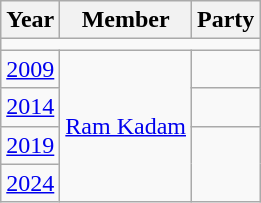<table class="wikitable">
<tr>
<th>Year</th>
<th>Member</th>
<th colspan="2">Party</th>
</tr>
<tr>
<td colspan=4></td>
</tr>
<tr>
<td><a href='#'>2009</a></td>
<td rowspan="4"><a href='#'>Ram Kadam</a></td>
<td></td>
</tr>
<tr>
<td><a href='#'>2014</a></td>
<td></td>
</tr>
<tr>
<td><a href='#'>2019</a></td>
</tr>
<tr>
<td><a href='#'>2024</a></td>
</tr>
</table>
